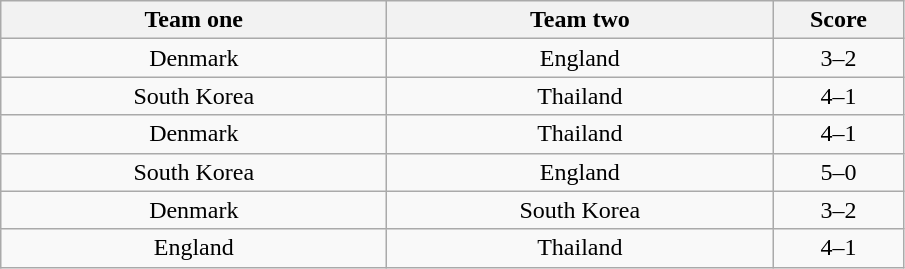<table class="wikitable" style="text-align: center">
<tr>
<th width=250>Team one</th>
<th width=250>Team two</th>
<th width=80>Score</th>
</tr>
<tr>
<td> Denmark</td>
<td> England</td>
<td>3–2</td>
</tr>
<tr>
<td> South Korea</td>
<td> Thailand</td>
<td>4–1</td>
</tr>
<tr>
<td> Denmark</td>
<td> Thailand</td>
<td>4–1</td>
</tr>
<tr>
<td> South Korea</td>
<td> England</td>
<td>5–0</td>
</tr>
<tr>
<td> Denmark</td>
<td> South Korea</td>
<td>3–2</td>
</tr>
<tr>
<td> England</td>
<td> Thailand</td>
<td>4–1</td>
</tr>
</table>
